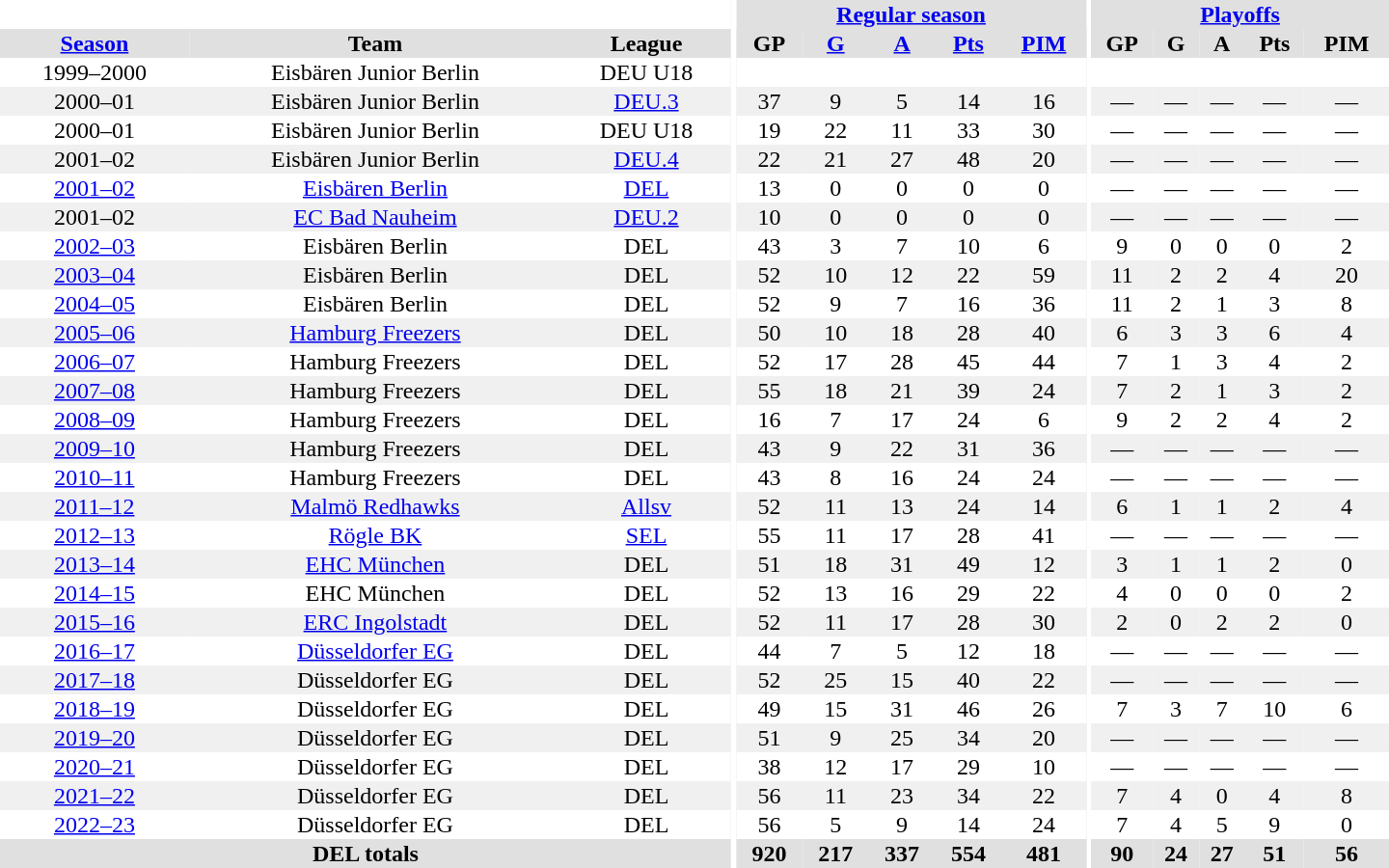<table border="0" cellpadding="1" cellspacing="0" style="text-align:center; width:60em">
<tr bgcolor="#e0e0e0">
<th colspan="3" bgcolor="#ffffff"></th>
<th rowspan="99" bgcolor="#ffffff"></th>
<th colspan="5"><a href='#'>Regular season</a></th>
<th rowspan="99" bgcolor="#ffffff"></th>
<th colspan="5"><a href='#'>Playoffs</a></th>
</tr>
<tr bgcolor="#e0e0e0">
<th><a href='#'>Season</a></th>
<th>Team</th>
<th>League</th>
<th>GP</th>
<th><a href='#'>G</a></th>
<th><a href='#'>A</a></th>
<th><a href='#'>Pts</a></th>
<th><a href='#'>PIM</a></th>
<th>GP</th>
<th>G</th>
<th>A</th>
<th>Pts</th>
<th>PIM</th>
</tr>
<tr>
<td>1999–2000</td>
<td>Eisbären Junior Berlin</td>
<td>DEU U18</td>
<td></td>
<td></td>
<td></td>
<td></td>
<td></td>
<td></td>
<td></td>
<td></td>
<td></td>
<td></td>
</tr>
<tr bgcolor="#f0f0f0">
<td>2000–01</td>
<td>Eisbären Junior Berlin</td>
<td><a href='#'>DEU.3</a></td>
<td>37</td>
<td>9</td>
<td>5</td>
<td>14</td>
<td>16</td>
<td>—</td>
<td>—</td>
<td>—</td>
<td>—</td>
<td>—</td>
</tr>
<tr>
<td>2000–01</td>
<td>Eisbären Junior Berlin</td>
<td>DEU U18</td>
<td>19</td>
<td>22</td>
<td>11</td>
<td>33</td>
<td>30</td>
<td>—</td>
<td>—</td>
<td>—</td>
<td>—</td>
<td>—</td>
</tr>
<tr bgcolor="#f0f0f0">
<td>2001–02</td>
<td>Eisbären Junior Berlin</td>
<td><a href='#'>DEU.4</a></td>
<td>22</td>
<td>21</td>
<td>27</td>
<td>48</td>
<td>20</td>
<td>—</td>
<td>—</td>
<td>—</td>
<td>—</td>
<td>—</td>
</tr>
<tr>
<td><a href='#'>2001–02</a></td>
<td><a href='#'>Eisbären Berlin</a></td>
<td><a href='#'>DEL</a></td>
<td>13</td>
<td>0</td>
<td>0</td>
<td>0</td>
<td>0</td>
<td>—</td>
<td>—</td>
<td>—</td>
<td>—</td>
<td>—</td>
</tr>
<tr bgcolor="#f0f0f0">
<td>2001–02</td>
<td><a href='#'>EC Bad Nauheim</a></td>
<td><a href='#'>DEU.2</a></td>
<td>10</td>
<td>0</td>
<td>0</td>
<td>0</td>
<td>0</td>
<td>—</td>
<td>—</td>
<td>—</td>
<td>—</td>
<td>—</td>
</tr>
<tr>
<td><a href='#'>2002–03</a></td>
<td>Eisbären Berlin</td>
<td>DEL</td>
<td>43</td>
<td>3</td>
<td>7</td>
<td>10</td>
<td>6</td>
<td>9</td>
<td>0</td>
<td>0</td>
<td>0</td>
<td>2</td>
</tr>
<tr bgcolor="#f0f0f0">
<td><a href='#'>2003–04</a></td>
<td>Eisbären Berlin</td>
<td>DEL</td>
<td>52</td>
<td>10</td>
<td>12</td>
<td>22</td>
<td>59</td>
<td>11</td>
<td>2</td>
<td>2</td>
<td>4</td>
<td>20</td>
</tr>
<tr>
<td><a href='#'>2004–05</a></td>
<td>Eisbären Berlin</td>
<td>DEL</td>
<td>52</td>
<td>9</td>
<td>7</td>
<td>16</td>
<td>36</td>
<td>11</td>
<td>2</td>
<td>1</td>
<td>3</td>
<td>8</td>
</tr>
<tr bgcolor="#f0f0f0">
<td><a href='#'>2005–06</a></td>
<td><a href='#'>Hamburg Freezers</a></td>
<td>DEL</td>
<td>50</td>
<td>10</td>
<td>18</td>
<td>28</td>
<td>40</td>
<td>6</td>
<td>3</td>
<td>3</td>
<td>6</td>
<td>4</td>
</tr>
<tr>
<td><a href='#'>2006–07</a></td>
<td>Hamburg Freezers</td>
<td>DEL</td>
<td>52</td>
<td>17</td>
<td>28</td>
<td>45</td>
<td>44</td>
<td>7</td>
<td>1</td>
<td>3</td>
<td>4</td>
<td>2</td>
</tr>
<tr bgcolor="#f0f0f0">
<td><a href='#'>2007–08</a></td>
<td>Hamburg Freezers</td>
<td>DEL</td>
<td>55</td>
<td>18</td>
<td>21</td>
<td>39</td>
<td>24</td>
<td>7</td>
<td>2</td>
<td>1</td>
<td>3</td>
<td>2</td>
</tr>
<tr>
<td><a href='#'>2008–09</a></td>
<td>Hamburg Freezers</td>
<td>DEL</td>
<td>16</td>
<td>7</td>
<td>17</td>
<td>24</td>
<td>6</td>
<td>9</td>
<td>2</td>
<td>2</td>
<td>4</td>
<td>2</td>
</tr>
<tr bgcolor="#f0f0f0">
<td><a href='#'>2009–10</a></td>
<td>Hamburg Freezers</td>
<td>DEL</td>
<td>43</td>
<td>9</td>
<td>22</td>
<td>31</td>
<td>36</td>
<td>—</td>
<td>—</td>
<td>—</td>
<td>—</td>
<td>—</td>
</tr>
<tr>
<td><a href='#'>2010–11</a></td>
<td>Hamburg Freezers</td>
<td>DEL</td>
<td>43</td>
<td>8</td>
<td>16</td>
<td>24</td>
<td>24</td>
<td>—</td>
<td>—</td>
<td>—</td>
<td>—</td>
<td>—</td>
</tr>
<tr bgcolor="#f0f0f0">
<td><a href='#'>2011–12</a></td>
<td><a href='#'>Malmö Redhawks</a></td>
<td><a href='#'>Allsv</a></td>
<td>52</td>
<td>11</td>
<td>13</td>
<td>24</td>
<td>14</td>
<td>6</td>
<td>1</td>
<td>1</td>
<td>2</td>
<td>4</td>
</tr>
<tr>
<td><a href='#'>2012–13</a></td>
<td><a href='#'>Rögle BK</a></td>
<td><a href='#'>SEL</a></td>
<td>55</td>
<td>11</td>
<td>17</td>
<td>28</td>
<td>41</td>
<td>—</td>
<td>—</td>
<td>—</td>
<td>—</td>
<td>—</td>
</tr>
<tr bgcolor="#f0f0f0">
<td><a href='#'>2013–14</a></td>
<td><a href='#'>EHC München</a></td>
<td>DEL</td>
<td>51</td>
<td>18</td>
<td>31</td>
<td>49</td>
<td>12</td>
<td>3</td>
<td>1</td>
<td>1</td>
<td>2</td>
<td>0</td>
</tr>
<tr>
<td><a href='#'>2014–15</a></td>
<td>EHC München</td>
<td>DEL</td>
<td>52</td>
<td>13</td>
<td>16</td>
<td>29</td>
<td>22</td>
<td>4</td>
<td>0</td>
<td>0</td>
<td>0</td>
<td>2</td>
</tr>
<tr bgcolor="#f0f0f0">
<td><a href='#'>2015–16</a></td>
<td><a href='#'>ERC Ingolstadt</a></td>
<td>DEL</td>
<td>52</td>
<td>11</td>
<td>17</td>
<td>28</td>
<td>30</td>
<td>2</td>
<td>0</td>
<td>2</td>
<td>2</td>
<td>0</td>
</tr>
<tr>
<td><a href='#'>2016–17</a></td>
<td><a href='#'>Düsseldorfer EG</a></td>
<td>DEL</td>
<td>44</td>
<td>7</td>
<td>5</td>
<td>12</td>
<td>18</td>
<td>—</td>
<td>—</td>
<td>—</td>
<td>—</td>
<td>—</td>
</tr>
<tr bgcolor="#f0f0f0">
<td><a href='#'>2017–18</a></td>
<td>Düsseldorfer EG</td>
<td>DEL</td>
<td>52</td>
<td>25</td>
<td>15</td>
<td>40</td>
<td>22</td>
<td>—</td>
<td>—</td>
<td>—</td>
<td>—</td>
<td>—</td>
</tr>
<tr>
<td><a href='#'>2018–19</a></td>
<td>Düsseldorfer EG</td>
<td>DEL</td>
<td>49</td>
<td>15</td>
<td>31</td>
<td>46</td>
<td>26</td>
<td>7</td>
<td>3</td>
<td>7</td>
<td>10</td>
<td>6</td>
</tr>
<tr bgcolor="#f0f0f0">
<td><a href='#'>2019–20</a></td>
<td>Düsseldorfer EG</td>
<td>DEL</td>
<td>51</td>
<td>9</td>
<td>25</td>
<td>34</td>
<td>20</td>
<td>—</td>
<td>—</td>
<td>—</td>
<td>—</td>
<td>—</td>
</tr>
<tr>
<td><a href='#'>2020–21</a></td>
<td>Düsseldorfer EG</td>
<td>DEL</td>
<td>38</td>
<td>12</td>
<td>17</td>
<td>29</td>
<td>10</td>
<td>—</td>
<td>—</td>
<td>—</td>
<td>—</td>
<td>—</td>
</tr>
<tr bgcolor="#f0f0f0">
<td><a href='#'>2021–22</a></td>
<td>Düsseldorfer EG</td>
<td>DEL</td>
<td>56</td>
<td>11</td>
<td>23</td>
<td>34</td>
<td>22</td>
<td>7</td>
<td>4</td>
<td>0</td>
<td>4</td>
<td>8</td>
</tr>
<tr>
<td><a href='#'>2022–23</a></td>
<td>Düsseldorfer EG</td>
<td>DEL</td>
<td>56</td>
<td>5</td>
<td>9</td>
<td>14</td>
<td>24</td>
<td>7</td>
<td>4</td>
<td>5</td>
<td>9</td>
<td>0</td>
</tr>
<tr bgcolor="#e0e0e0">
<th colspan="3">DEL totals</th>
<th>920</th>
<th>217</th>
<th>337</th>
<th>554</th>
<th>481</th>
<th>90</th>
<th>24</th>
<th>27</th>
<th>51</th>
<th>56</th>
</tr>
</table>
